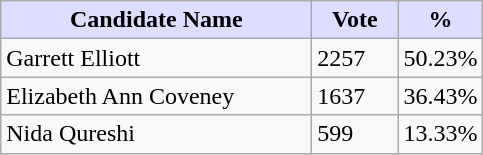<table class="wikitable sortable">
<tr>
<th style="background:#ddf; width:200px;">Candidate Name</th>
<th style="background:#ddf; width:50px;">Vote</th>
<th style="background:#ddf; width:30px;">%</th>
</tr>
<tr>
<td>Garrett Elliott</td>
<td>2257</td>
<td>50.23%</td>
</tr>
<tr>
<td>Elizabeth Ann Coveney</td>
<td>1637</td>
<td>36.43%</td>
</tr>
<tr>
<td>Nida Qureshi</td>
<td>599</td>
<td>13.33%</td>
</tr>
</table>
